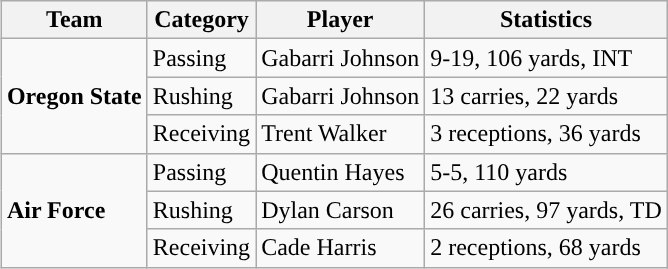<table class="wikitable" style="float: right;">
<tr>
<th>Team</th>
<th>Category</th>
<th>Player</th>
<th>Statistics</th>
</tr>
<tr>
<td rowspan=3><strong>Oregon State</strong></td>
<td>Passing</td>
<td>Gabarri Johnson</td>
<td>9-19, 106 yards, INT</td>
</tr>
<tr>
<td>Rushing</td>
<td>Gabarri Johnson</td>
<td>13 carries, 22 yards</td>
</tr>
<tr>
<td>Receiving</td>
<td>Trent Walker</td>
<td>3 receptions, 36 yards</td>
</tr>
<tr>
<td rowspan=3><strong>Air Force</strong></td>
<td>Passing</td>
<td>Quentin Hayes</td>
<td>5-5, 110 yards</td>
</tr>
<tr>
<td>Rushing</td>
<td>Dylan Carson</td>
<td>26 carries, 97 yards, TD</td>
</tr>
<tr>
<td>Receiving</td>
<td>Cade Harris</td>
<td>2 receptions, 68 yards</td>
</tr>
</table>
